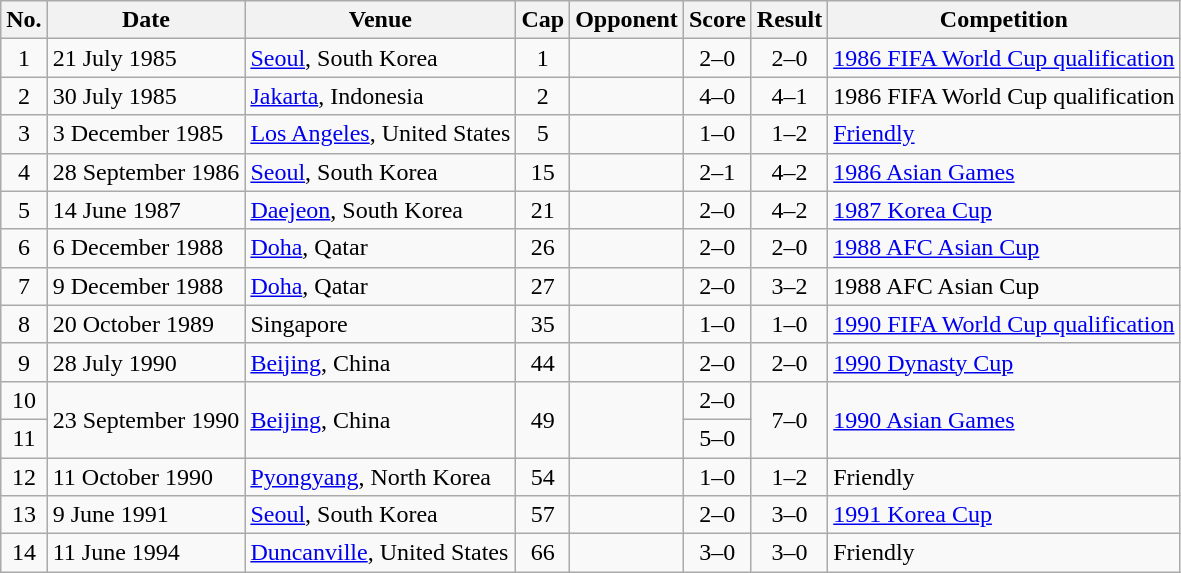<table class="wikitable sortable">
<tr>
<th>No.</th>
<th>Date</th>
<th>Venue</th>
<th>Cap</th>
<th>Opponent</th>
<th>Score</th>
<th>Result</th>
<th>Competition</th>
</tr>
<tr>
<td align="center">1</td>
<td>21 July 1985</td>
<td><a href='#'>Seoul</a>, South Korea</td>
<td align="center">1</td>
<td></td>
<td align="center">2–0</td>
<td align="center">2–0</td>
<td><a href='#'>1986 FIFA World Cup qualification</a></td>
</tr>
<tr>
<td align="center">2</td>
<td>30 July 1985</td>
<td><a href='#'>Jakarta</a>, Indonesia</td>
<td align="center">2</td>
<td></td>
<td align="center">4–0</td>
<td align="center">4–1</td>
<td>1986 FIFA World Cup qualification</td>
</tr>
<tr>
<td align="center">3</td>
<td>3 December 1985</td>
<td><a href='#'>Los Angeles</a>, United States</td>
<td align="center">5</td>
<td></td>
<td align="center">1–0</td>
<td align="center">1–2</td>
<td><a href='#'>Friendly</a></td>
</tr>
<tr>
<td align="center">4</td>
<td>28 September 1986</td>
<td><a href='#'>Seoul</a>, South Korea</td>
<td align="center">15</td>
<td></td>
<td align="center">2–1</td>
<td align="center">4–2</td>
<td><a href='#'>1986 Asian Games</a></td>
</tr>
<tr>
<td align="center">5</td>
<td>14 June 1987</td>
<td><a href='#'>Daejeon</a>, South Korea</td>
<td align="center">21</td>
<td></td>
<td align="center">2–0</td>
<td align="center">4–2</td>
<td><a href='#'>1987 Korea Cup</a></td>
</tr>
<tr>
<td align="center">6</td>
<td>6 December 1988</td>
<td><a href='#'>Doha</a>, Qatar</td>
<td align="center">26</td>
<td></td>
<td align="center">2–0</td>
<td align="center">2–0</td>
<td><a href='#'>1988 AFC Asian Cup</a></td>
</tr>
<tr>
<td align="center">7</td>
<td>9 December 1988</td>
<td><a href='#'>Doha</a>, Qatar</td>
<td align="center">27</td>
<td></td>
<td align="center">2–0</td>
<td align="center">3–2</td>
<td>1988 AFC Asian Cup</td>
</tr>
<tr>
<td align="center">8</td>
<td>20 October 1989</td>
<td>Singapore</td>
<td align="center">35</td>
<td></td>
<td align="center">1–0</td>
<td align="center">1–0</td>
<td><a href='#'>1990 FIFA World Cup qualification</a></td>
</tr>
<tr>
<td align="center">9</td>
<td>28 July 1990</td>
<td><a href='#'>Beijing</a>, China</td>
<td align="center">44</td>
<td></td>
<td align="center">2–0</td>
<td align="center">2–0</td>
<td><a href='#'>1990 Dynasty Cup</a></td>
</tr>
<tr>
<td align="center">10</td>
<td rowspan="2">23 September 1990</td>
<td rowspan="2"><a href='#'>Beijing</a>, China</td>
<td align="center" rowspan="2">49</td>
<td rowspan="2"></td>
<td align="center">2–0</td>
<td align="center" rowspan="2">7–0</td>
<td rowspan="2"><a href='#'>1990 Asian Games</a></td>
</tr>
<tr>
<td align="center">11</td>
<td align="center">5–0</td>
</tr>
<tr>
<td align="center">12</td>
<td>11 October 1990</td>
<td><a href='#'>Pyongyang</a>, North Korea</td>
<td align="center">54</td>
<td></td>
<td align="center">1–0</td>
<td align="center">1–2</td>
<td>Friendly</td>
</tr>
<tr>
<td align="center">13</td>
<td>9 June 1991</td>
<td><a href='#'>Seoul</a>, South Korea</td>
<td align="center">57</td>
<td></td>
<td align="center">2–0</td>
<td align="center">3–0</td>
<td><a href='#'>1991 Korea Cup</a></td>
</tr>
<tr>
<td align="center">14</td>
<td>11 June 1994</td>
<td><a href='#'>Duncanville</a>, United States</td>
<td align="center">66</td>
<td></td>
<td align="center">3–0</td>
<td align="center">3–0</td>
<td>Friendly</td>
</tr>
</table>
